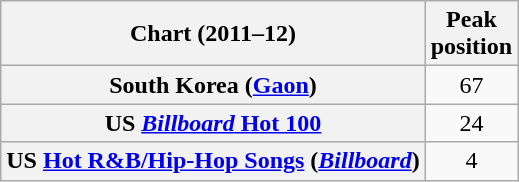<table class="wikitable plainrowheaders sortable" style="text-align:center;">
<tr>
<th scope="col">Chart (2011–12)</th>
<th scope="col">Peak<br>position</th>
</tr>
<tr>
<th scope="row">South Korea (<a href='#'>Gaon</a>)</th>
<td>67</td>
</tr>
<tr>
<th scope="row">US <a href='#'><em>Billboard</em> Hot 100</a></th>
<td>24</td>
</tr>
<tr>
<th scope="row">US <a href='#'>Hot R&B/Hip-Hop Songs</a> (<em><a href='#'>Billboard</a></em>)</th>
<td>4</td>
</tr>
</table>
